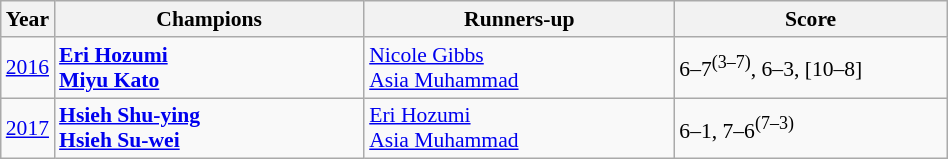<table class="wikitable" style="font-size:90%">
<tr>
<th>Year</th>
<th width="200">Champions</th>
<th width="200">Runners-up</th>
<th width="175">Score</th>
</tr>
<tr>
<td><a href='#'>2016</a></td>
<td><strong> <a href='#'>Eri Hozumi</a><br> <a href='#'>Miyu Kato</a></strong></td>
<td> <a href='#'>Nicole Gibbs</a><br> <a href='#'>Asia Muhammad</a></td>
<td>6–7<sup>(3–7)</sup>, 6–3, [10–8]</td>
</tr>
<tr>
<td><a href='#'>2017</a></td>
<td><strong> <a href='#'>Hsieh Shu-ying</a><br> <a href='#'>Hsieh Su-wei</a></strong></td>
<td> <a href='#'>Eri Hozumi</a><br> <a href='#'>Asia Muhammad</a></td>
<td>6–1, 7–6<sup>(7–3)</sup></td>
</tr>
</table>
